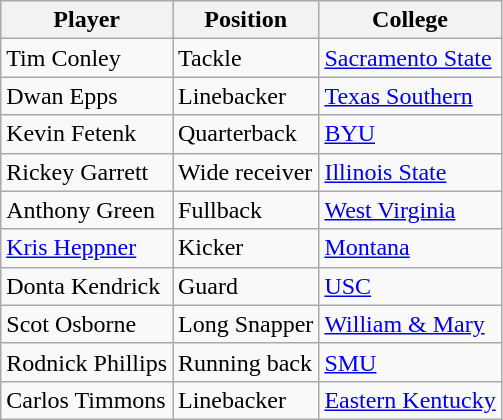<table class="wikitable">
<tr>
<th>Player</th>
<th>Position</th>
<th>College</th>
</tr>
<tr>
<td>Tim Conley</td>
<td>Tackle</td>
<td><a href='#'>Sacramento State</a></td>
</tr>
<tr>
<td>Dwan Epps</td>
<td>Linebacker</td>
<td><a href='#'>Texas Southern</a></td>
</tr>
<tr>
<td>Kevin Fetenk</td>
<td>Quarterback</td>
<td><a href='#'>BYU</a></td>
</tr>
<tr>
<td>Rickey Garrett</td>
<td>Wide receiver</td>
<td><a href='#'>Illinois State</a></td>
</tr>
<tr>
<td>Anthony Green</td>
<td>Fullback</td>
<td><a href='#'>West Virginia</a></td>
</tr>
<tr>
<td><a href='#'>Kris Heppner</a></td>
<td>Kicker</td>
<td><a href='#'>Montana</a></td>
</tr>
<tr>
<td>Donta Kendrick</td>
<td>Guard</td>
<td><a href='#'>USC</a></td>
</tr>
<tr>
<td>Scot Osborne</td>
<td>Long Snapper</td>
<td><a href='#'>William & Mary</a></td>
</tr>
<tr>
<td>Rodnick Phillips</td>
<td>Running back</td>
<td><a href='#'>SMU</a></td>
</tr>
<tr>
<td>Carlos Timmons</td>
<td>Linebacker</td>
<td><a href='#'>Eastern Kentucky</a></td>
</tr>
</table>
